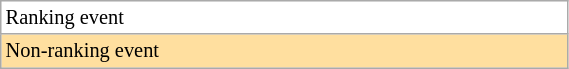<table class="wikitable" style="font-size:85%;" width=30%>
<tr bgcolor="#ffffff">
<td>Ranking event</td>
</tr>
<tr style="background:#ffdf9f;">
<td>Non-ranking event</td>
</tr>
</table>
